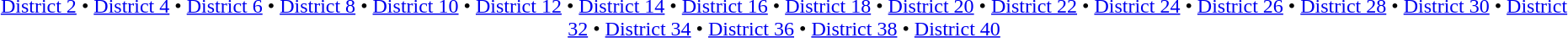<table id=toc class=toc summary=Contents>
<tr>
<td align=center><br><a href='#'>District 2</a> • <a href='#'>District 4</a> • <a href='#'>District 6</a> • <a href='#'>District 8</a> • <a href='#'>District 10</a> • <a href='#'>District 12</a> • <a href='#'>District 14</a> • <a href='#'>District 16</a> • <a href='#'>District 18</a> • <a href='#'>District 20</a> • <a href='#'>District 22</a> • <a href='#'>District 24</a> • <a href='#'>District 26</a> • <a href='#'>District 28</a> • <a href='#'>District 30</a> • <a href='#'>District 32</a> • <a href='#'>District 34</a> • <a href='#'>District 36</a> • <a href='#'>District 38</a> • <a href='#'>District 40</a> </td>
</tr>
</table>
